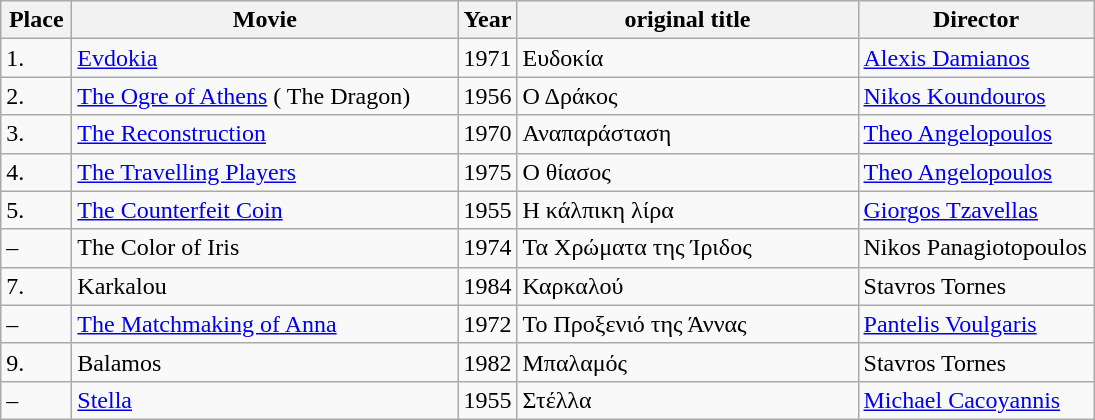<table class="wikitable sortable" style="margin-right: 0;">
<tr text-align:center;">
<th style="width:40px;">Place</th>
<th style="width:250px;">Movie</th>
<th>Year</th>
<th style="width:220px;">original title</th>
<th style="width:150px;">Director</th>
</tr>
<tr>
<td>1.</td>
<td><a href='#'>Evdokia</a></td>
<td>1971</td>
<td>Ευδοκία</td>
<td><a href='#'>Alexis Damianos</a></td>
</tr>
<tr>
<td>2.</td>
<td><a href='#'>The Ogre of Athens</a> ( The Dragon)</td>
<td>1956</td>
<td>Ο Δράκος</td>
<td><a href='#'>Nikos Koundouros</a></td>
</tr>
<tr>
<td>3.</td>
<td><a href='#'>The Reconstruction</a></td>
<td>1970</td>
<td>Αναπαράσταση</td>
<td><a href='#'>Theo Angelopoulos</a></td>
</tr>
<tr>
<td>4.</td>
<td><a href='#'>The Travelling Players</a></td>
<td>1975</td>
<td>Ο θίασος</td>
<td><a href='#'>Theo Angelopoulos</a></td>
</tr>
<tr>
<td>5.</td>
<td><a href='#'>The Counterfeit Coin</a></td>
<td>1955</td>
<td>Η κάλπικη λίρα</td>
<td><a href='#'>Giorgos Tzavellas</a></td>
</tr>
<tr>
<td>–</td>
<td>The Color of Iris</td>
<td>1974</td>
<td>Τα Χρώματα της Ίριδος</td>
<td>Nikos Panagiotopoulos</td>
</tr>
<tr>
<td>7.</td>
<td>Karkalou</td>
<td>1984</td>
<td>Καρκαλού</td>
<td>Stavros Tornes</td>
</tr>
<tr>
<td>–</td>
<td><a href='#'>The Matchmaking of Anna</a></td>
<td>1972</td>
<td>Το Προξενιό της Άννας</td>
<td><a href='#'>Pantelis Voulgaris</a></td>
</tr>
<tr>
<td>9.</td>
<td>Balamos</td>
<td>1982</td>
<td>Μπαλαμός</td>
<td>Stavros Tornes</td>
</tr>
<tr>
<td>–</td>
<td><a href='#'>Stella</a></td>
<td>1955</td>
<td>Στέλλα</td>
<td><a href='#'>Michael Cacoyannis</a></td>
</tr>
</table>
